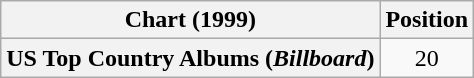<table class="wikitable plainrowheaders" style="text-align:center">
<tr>
<th scope="col">Chart (1999)</th>
<th scope="col">Position</th>
</tr>
<tr>
<th scope="row">US Top Country Albums (<em>Billboard</em>)</th>
<td>20</td>
</tr>
</table>
